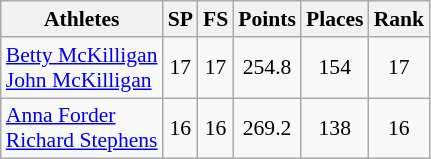<table class="wikitable" border="1" style="font-size:90%">
<tr>
<th>Athletes</th>
<th>SP</th>
<th>FS</th>
<th>Points</th>
<th>Places</th>
<th>Rank</th>
</tr>
<tr align=center>
<td align=left><a href='#'>Betty McKilligan</a><br><a href='#'>John McKilligan</a></td>
<td>17</td>
<td>17</td>
<td>254.8</td>
<td>154</td>
<td>17</td>
</tr>
<tr align=center>
<td align=left><a href='#'>Anna Forder</a><br><a href='#'>Richard Stephens</a></td>
<td>16</td>
<td>16</td>
<td>269.2</td>
<td>138</td>
<td>16</td>
</tr>
</table>
